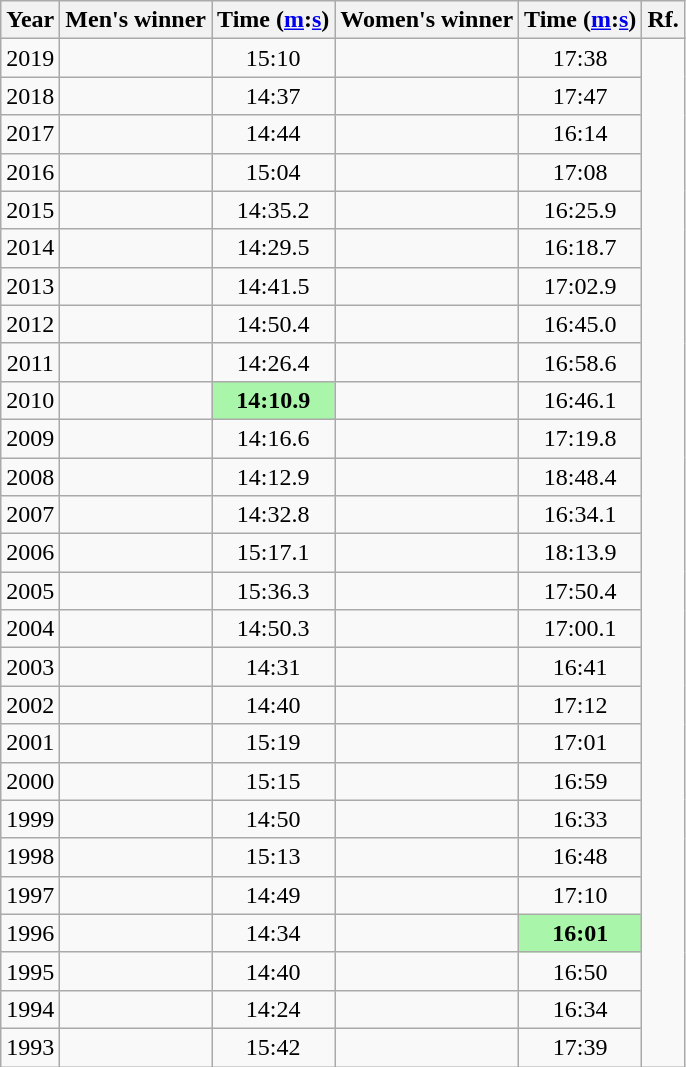<table class="wikitable sortable" style="text-align:center">
<tr>
<th>Year</th>
<th class=unsortable>Men's winner</th>
<th>Time (<a href='#'>m</a>:<a href='#'>s</a>)</th>
<th class=unsortable>Women's winner</th>
<th>Time (<a href='#'>m</a>:<a href='#'>s</a>)</th>
<th class="unsortable">Rf.</th>
</tr>
<tr>
<td>2019</td>
<td align=left></td>
<td>15:10</td>
<td align=left></td>
<td>17:38</td>
<td rowspan="27"></td>
</tr>
<tr>
<td>2018</td>
<td align=left></td>
<td>14:37</td>
<td align=left></td>
<td>17:47</td>
</tr>
<tr>
<td>2017</td>
<td align=left></td>
<td>14:44</td>
<td align=left></td>
<td>16:14</td>
</tr>
<tr>
<td>2016</td>
<td align=left></td>
<td>15:04</td>
<td align=left></td>
<td>17:08</td>
</tr>
<tr>
<td>2015</td>
<td align=left></td>
<td>14:35.2</td>
<td align=left></td>
<td>16:25.9</td>
</tr>
<tr>
<td>2014</td>
<td align=left></td>
<td>14:29.5</td>
<td align=left></td>
<td>16:18.7</td>
</tr>
<tr>
<td>2013</td>
<td align=left></td>
<td>14:41.5</td>
<td align=left></td>
<td>17:02.9</td>
</tr>
<tr>
<td>2012</td>
<td align=left></td>
<td>14:50.4</td>
<td align=left></td>
<td>16:45.0</td>
</tr>
<tr>
<td>2011</td>
<td align=left></td>
<td>14:26.4</td>
<td align=left></td>
<td>16:58.6</td>
</tr>
<tr>
<td>2010</td>
<td align=left></td>
<td bgcolor=#A9F5A9><strong>14:10.9</strong></td>
<td align=left></td>
<td>16:46.1</td>
</tr>
<tr>
<td>2009</td>
<td align=left></td>
<td>14:16.6</td>
<td align=left></td>
<td>17:19.8</td>
</tr>
<tr>
<td>2008</td>
<td align=left></td>
<td>14:12.9</td>
<td align=left></td>
<td>18:48.4</td>
</tr>
<tr>
<td>2007</td>
<td align=left></td>
<td>14:32.8</td>
<td align=left></td>
<td>16:34.1</td>
</tr>
<tr>
<td>2006</td>
<td align=left></td>
<td>15:17.1</td>
<td align=left></td>
<td>18:13.9</td>
</tr>
<tr>
<td>2005</td>
<td align=left></td>
<td>15:36.3</td>
<td align=left></td>
<td>17:50.4</td>
</tr>
<tr>
<td>2004</td>
<td align=left></td>
<td>14:50.3</td>
<td align=left></td>
<td>17:00.1</td>
</tr>
<tr>
<td>2003</td>
<td align=left></td>
<td>14:31</td>
<td align=left></td>
<td>16:41</td>
</tr>
<tr>
<td>2002</td>
<td align=left></td>
<td>14:40</td>
<td align=left></td>
<td>17:12</td>
</tr>
<tr>
<td>2001</td>
<td align=left></td>
<td>15:19</td>
<td align=left></td>
<td>17:01</td>
</tr>
<tr>
<td>2000</td>
<td align=left></td>
<td>15:15</td>
<td align=left></td>
<td>16:59</td>
</tr>
<tr>
<td>1999</td>
<td align=left></td>
<td>14:50</td>
<td align=left></td>
<td>16:33</td>
</tr>
<tr>
<td>1998</td>
<td align=left></td>
<td>15:13</td>
<td align=left></td>
<td>16:48</td>
</tr>
<tr>
<td>1997</td>
<td align=left></td>
<td>14:49</td>
<td align=left></td>
<td>17:10</td>
</tr>
<tr>
<td>1996</td>
<td align=left></td>
<td>14:34</td>
<td align=left></td>
<td bgcolor=#A9F5A9><strong>16:01</strong></td>
</tr>
<tr>
<td>1995</td>
<td align=left></td>
<td>14:40</td>
<td align=left></td>
<td>16:50</td>
</tr>
<tr>
<td>1994</td>
<td align=left></td>
<td>14:24</td>
<td align=left></td>
<td>16:34</td>
</tr>
<tr>
<td>1993</td>
<td align=left></td>
<td>15:42</td>
<td align=left></td>
<td>17:39</td>
</tr>
</table>
